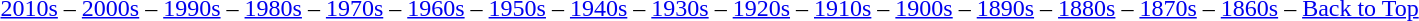<table class="toccolours" align="left">
<tr>
<td><br><a href='#'>2010s</a> – <a href='#'>2000s</a> – <a href='#'>1990s</a> – <a href='#'>1980s</a> – <a href='#'>1970s</a> – <a href='#'>1960s</a> – <a href='#'>1950s</a> – <a href='#'>1940s</a> – <a href='#'>1930s</a> – <a href='#'>1920s</a> – <a href='#'>1910s</a> – <a href='#'>1900s</a> – <a href='#'>1890s</a> – <a href='#'>1880s</a> – <a href='#'>1870s</a> – <a href='#'>1860s</a> – <a href='#'>Back to Top</a></td>
</tr>
</table>
